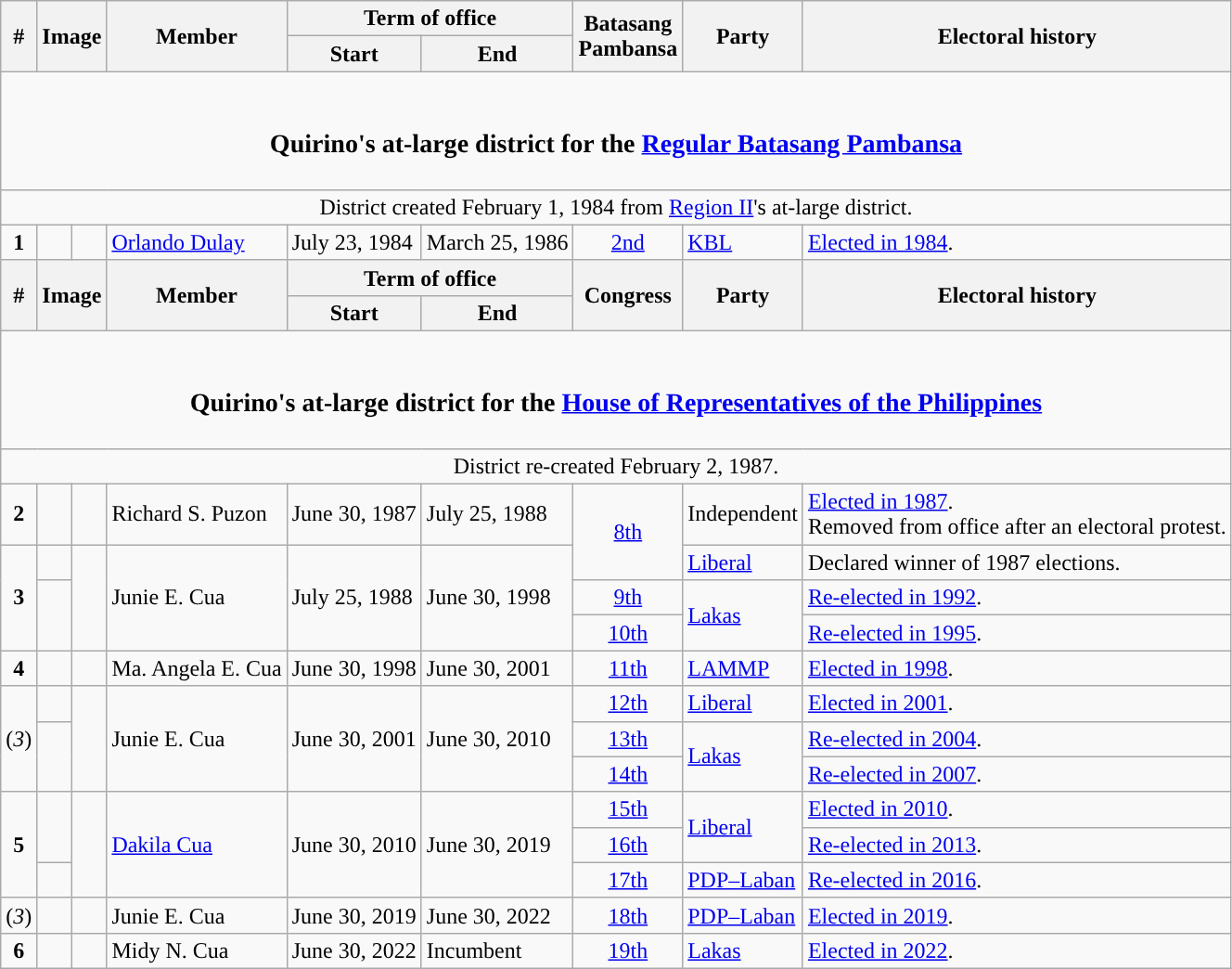<table class=wikitable>
<tr>
<th rowspan="2">#</th>
<th rowspan="2" colspan=2>Image</th>
<th rowspan="2">Member</th>
<th colspan=2>Term of office</th>
<th rowspan="2">Batasang<br>Pambansa</th>
<th rowspan="2">Party</th>
<th rowspan="2">Electoral history</th>
</tr>
<tr>
<th>Start</th>
<th>End</th>
</tr>
<tr>
<td colspan="9" style="text-align:center;"><br><h3>Quirino's at-large district for the <a href='#'>Regular Batasang Pambansa</a></h3></td>
</tr>
<tr>
<td colspan="9" style="text-align:center;">District created February 1, 1984 from <a href='#'>Region II</a>'s at-large district.</td>
</tr>
<tr>
<td style="text-align:center;"><strong>1</strong></td>
<td style="color:inherit;background:"></td>
<td></td>
<td><a href='#'>Orlando Dulay</a></td>
<td>July 23, 1984</td>
<td>March 25, 1986</td>
<td style="text-align:center;"><a href='#'>2nd</a></td>
<td><a href='#'>KBL</a></td>
<td><a href='#'>Elected in 1984</a>.</td>
</tr>
<tr>
<th rowspan="2">#</th>
<th rowspan="2" colspan=2>Image</th>
<th rowspan="2">Member</th>
<th colspan=2>Term of office</th>
<th rowspan="2">Congress</th>
<th rowspan="2">Party</th>
<th rowspan="2">Electoral history</th>
</tr>
<tr>
<th>Start</th>
<th>End</th>
</tr>
<tr>
<td colspan="9" style="text-align:center;"><br><h3>Quirino's at-large district for the <a href='#'>House of Representatives of the Philippines</a></h3></td>
</tr>
<tr>
<td colspan="9" style="text-align:center;">District re-created February 2, 1987.</td>
</tr>
<tr>
<td style="text-align:center;"><strong>2</strong></td>
<td style="color:inherit;background:"></td>
<td></td>
<td>Richard S. Puzon</td>
<td>June 30, 1987</td>
<td>July 25, 1988</td>
<td rowspan="2" style="text-align:center;"><a href='#'>8th</a></td>
<td>Independent</td>
<td><a href='#'>Elected in 1987</a>.<br>Removed from office after an electoral protest.</td>
</tr>
<tr>
<td rowspan="3" style="text-align:center;"><strong>3</strong></td>
<td style="color:inherit;background:"></td>
<td rowspan="3"></td>
<td rowspan="3">Junie E. Cua</td>
<td rowspan="3">July 25, 1988</td>
<td rowspan="3">June 30, 1998</td>
<td><a href='#'>Liberal</a></td>
<td>Declared winner of 1987 elections.</td>
</tr>
<tr>
<td rowspan="2" style="color:inherit;background:"></td>
<td style="text-align:center;"><a href='#'>9th</a></td>
<td rowspan="2"><a href='#'>Lakas</a></td>
<td><a href='#'>Re-elected in 1992</a>.</td>
</tr>
<tr>
<td style="text-align:center;"><a href='#'>10th</a></td>
<td><a href='#'>Re-elected in 1995</a>.</td>
</tr>
<tr>
<td style="text-align:center;"><strong>4</strong></td>
<td style="color:inherit;background:"></td>
<td></td>
<td>Ma. Angela E. Cua</td>
<td>June 30, 1998</td>
<td>June 30, 2001</td>
<td style="text-align:center;"><a href='#'>11th</a></td>
<td><a href='#'>LAMMP</a></td>
<td><a href='#'>Elected in 1998</a>.</td>
</tr>
<tr>
<td rowspan="3" style="text-align:center;">(<em>3</em>)</td>
<td style="color:inherit;background:"></td>
<td rowspan="3"></td>
<td rowspan="3">Junie E. Cua</td>
<td rowspan="3">June 30, 2001</td>
<td rowspan="3">June 30, 2010</td>
<td style="text-align:center;"><a href='#'>12th</a></td>
<td><a href='#'>Liberal</a></td>
<td><a href='#'>Elected in 2001</a>.</td>
</tr>
<tr>
<td rowspan="2" style="color:inherit;background:"></td>
<td style="text-align:center;"><a href='#'>13th</a></td>
<td rowspan="2"><a href='#'>Lakas</a></td>
<td><a href='#'>Re-elected in 2004</a>.</td>
</tr>
<tr>
<td style="text-align:center;"><a href='#'>14th</a></td>
<td><a href='#'>Re-elected in 2007</a>.</td>
</tr>
<tr>
<td rowspan="3" style="text-align:center;"><strong>5</strong></td>
<td rowspan="2" style="color:inherit;background:"></td>
<td rowspan="3"></td>
<td rowspan="3"><a href='#'>Dakila Cua</a></td>
<td rowspan="3">June 30, 2010</td>
<td rowspan="3">June 30, 2019</td>
<td style="text-align:center;"><a href='#'>15th</a></td>
<td rowspan="2"><a href='#'>Liberal</a></td>
<td><a href='#'>Elected in 2010</a>.</td>
</tr>
<tr>
<td style="text-align:center;"><a href='#'>16th</a></td>
<td><a href='#'>Re-elected in 2013</a>.</td>
</tr>
<tr>
<td style="color:inherit;background:"></td>
<td style="text-align:center;"><a href='#'>17th</a></td>
<td><a href='#'>PDP–Laban</a></td>
<td><a href='#'>Re-elected in 2016</a>.</td>
</tr>
<tr>
<td style="text-align:center;">(<em>3</em>)</td>
<td style="color:inherit;background:"></td>
<td></td>
<td>Junie E. Cua</td>
<td>June 30, 2019</td>
<td>June 30, 2022</td>
<td style="text-align:center;"><a href='#'>18th</a></td>
<td><a href='#'>PDP–Laban</a></td>
<td><a href='#'>Elected in 2019</a>.</td>
</tr>
<tr>
<td style="text-align:center;"><strong>6</strong></td>
<td style="color:inherit;background:"></td>
<td></td>
<td>Midy N. Cua</td>
<td>June 30, 2022</td>
<td>Incumbent</td>
<td style="text-align:center;"><a href='#'>19th</a></td>
<td><a href='#'>Lakas</a></td>
<td><a href='#'>Elected in 2022</a>.</td>
</tr>
</table>
